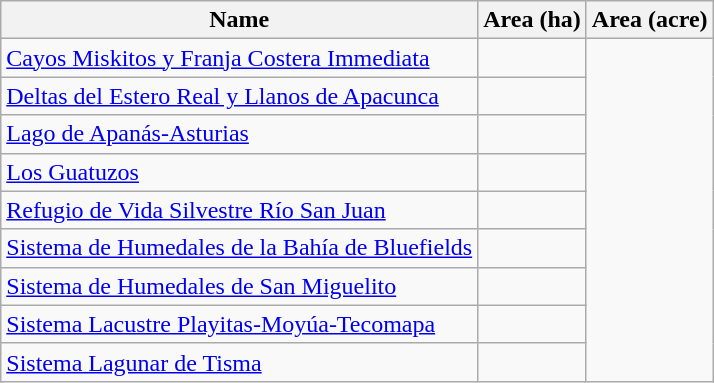<table class="wikitable sortable">
<tr>
<th scope="col" align=left>Name</th>
<th scope="col">Area (ha)</th>
<th scope="col">Area (acre)</th>
</tr>
<tr ---->
<td><a href='#'>Cayos Miskitos y Franja Costera Immediata</a></td>
<td></td>
</tr>
<tr ---->
<td><a href='#'>Deltas del Estero Real y Llanos de Apacunca</a></td>
<td></td>
</tr>
<tr ---->
<td><a href='#'>Lago de Apanás-Asturias</a></td>
<td></td>
</tr>
<tr ---->
<td><a href='#'>Los Guatuzos</a></td>
<td></td>
</tr>
<tr ---->
<td><a href='#'>Refugio de Vida Silvestre Río San Juan</a></td>
<td></td>
</tr>
<tr ---->
<td><a href='#'>Sistema de Humedales de la Bahía de Bluefields</a></td>
<td></td>
</tr>
<tr ---->
<td><a href='#'>Sistema de Humedales de San Miguelito</a></td>
<td></td>
</tr>
<tr ---->
<td><a href='#'>Sistema Lacustre Playitas-Moyúa-Tecomapa</a></td>
<td></td>
</tr>
<tr ---->
<td><a href='#'>Sistema Lagunar de Tisma</a></td>
<td></td>
</tr>
</table>
